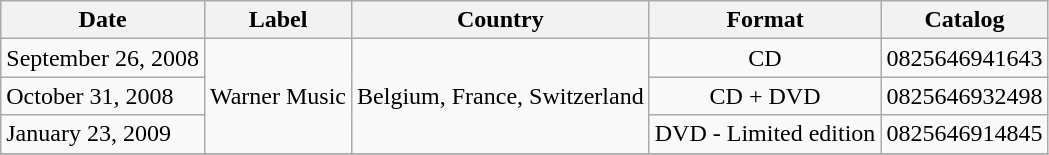<table class="wikitable">
<tr>
<th>Date</th>
<th>Label</th>
<th>Country</th>
<th>Format</th>
<th>Catalog</th>
</tr>
<tr>
<td>September 26, 2008</td>
<td rowspan=3>Warner Music</td>
<td rowspan=3>Belgium, France, Switzerland</td>
<td align=center>CD</td>
<td align=center>0825646941643</td>
</tr>
<tr>
<td>October 31, 2008</td>
<td align=center>CD + DVD</td>
<td align=center>0825646932498</td>
</tr>
<tr>
<td>January 23, 2009</td>
<td align=center>DVD - Limited edition</td>
<td align=center>0825646914845</td>
</tr>
<tr>
</tr>
</table>
